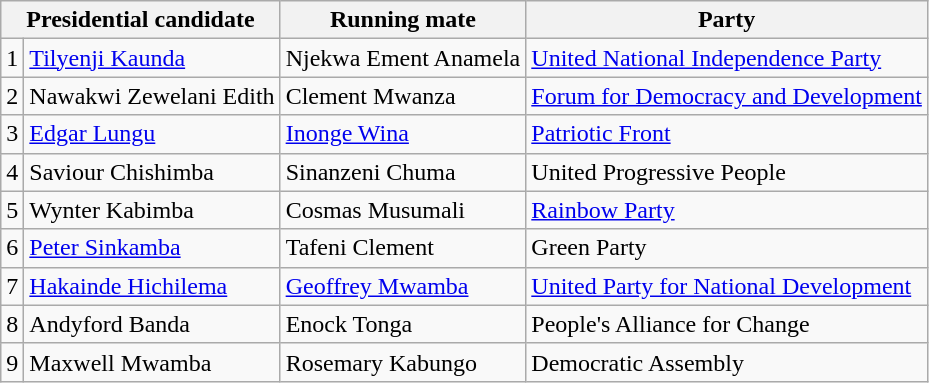<table class="wikitable">
<tr>
<th colspan=2>Presidential candidate</th>
<th>Running mate</th>
<th>Party</th>
</tr>
<tr>
<td>1</td>
<td><a href='#'>Tilyenji Kaunda</a></td>
<td>Njekwa Ement Anamela</td>
<td><a href='#'>United National Independence Party</a></td>
</tr>
<tr>
<td>2</td>
<td>Nawakwi Zewelani Edith</td>
<td>Clement Mwanza</td>
<td><a href='#'>Forum for Democracy and Development</a></td>
</tr>
<tr>
<td>3</td>
<td><a href='#'>Edgar Lungu</a></td>
<td><a href='#'>Inonge Wina</a></td>
<td><a href='#'>Patriotic Front</a></td>
</tr>
<tr>
<td>4</td>
<td>Saviour Chishimba</td>
<td>Sinanzeni Chuma</td>
<td>United Progressive People</td>
</tr>
<tr>
<td>5</td>
<td>Wynter Kabimba</td>
<td>Cosmas Musumali</td>
<td><a href='#'>Rainbow Party</a></td>
</tr>
<tr>
<td>6</td>
<td><a href='#'>Peter Sinkamba</a></td>
<td>Tafeni Clement</td>
<td>Green Party</td>
</tr>
<tr>
<td>7</td>
<td><a href='#'>Hakainde Hichilema</a></td>
<td><a href='#'>Geoffrey Mwamba</a></td>
<td><a href='#'>United Party for National Development</a></td>
</tr>
<tr>
<td>8</td>
<td>Andyford Banda</td>
<td>Enock Tonga</td>
<td>People's Alliance for Change</td>
</tr>
<tr>
<td>9</td>
<td>Maxwell Mwamba</td>
<td>Rosemary Kabungo</td>
<td>Democratic Assembly</td>
</tr>
</table>
